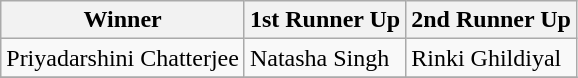<table class="wikitable">
<tr>
<th>Winner</th>
<th>1st Runner Up</th>
<th>2nd Runner Up</th>
</tr>
<tr roshni>
<td>Priyadarshini Chatterjee</td>
<td>Natasha Singh</td>
<td>Rinki Ghildiyal</td>
</tr>
<tr>
</tr>
</table>
